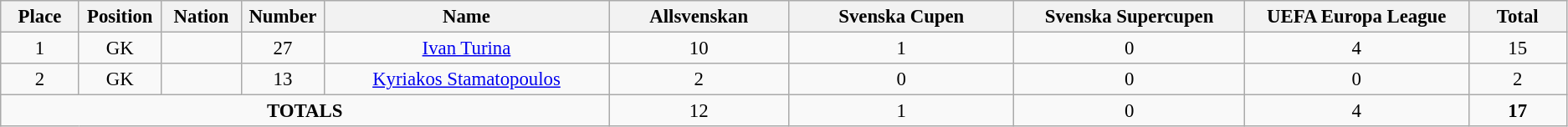<table class="wikitable" style="font-size: 95%; text-align: center;">
<tr>
<th width=60>Place</th>
<th width=60>Position</th>
<th width=60>Nation</th>
<th width=60>Number</th>
<th width=250>Name</th>
<th width=150>Allsvenskan</th>
<th width=200>Svenska Cupen</th>
<th width=200>Svenska Supercupen</th>
<th width=200>UEFA Europa League</th>
<th width=80><strong>Total</strong></th>
</tr>
<tr>
<td>1</td>
<td>GK</td>
<td></td>
<td>27</td>
<td><a href='#'>Ivan Turina</a></td>
<td>10</td>
<td>1</td>
<td>0</td>
<td>4</td>
<td>15</td>
</tr>
<tr>
<td>2</td>
<td>GK</td>
<td></td>
<td>13</td>
<td><a href='#'>Kyriakos Stamatopoulos</a></td>
<td>2</td>
<td>0</td>
<td>0</td>
<td>0</td>
<td>2</td>
</tr>
<tr>
<td colspan="5"><strong>TOTALS</strong></td>
<td>12</td>
<td>1</td>
<td>0</td>
<td>4</td>
<td><strong>17</strong></td>
</tr>
</table>
